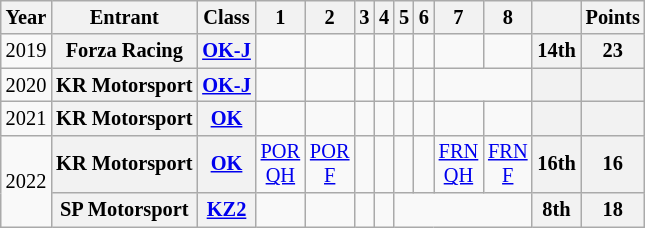<table class="wikitable" style="text-align:center; font-size:85%">
<tr>
<th>Year</th>
<th>Entrant</th>
<th>Class</th>
<th>1</th>
<th>2</th>
<th>3</th>
<th>4</th>
<th>5</th>
<th>6</th>
<th>7</th>
<th>8</th>
<th></th>
<th>Points</th>
</tr>
<tr>
<td>2019</td>
<th nowrap>Forza Racing</th>
<th><a href='#'>OK-J</a></th>
<td></td>
<td></td>
<td></td>
<td></td>
<td></td>
<td></td>
<td></td>
<td></td>
<th>14th</th>
<th>23</th>
</tr>
<tr>
<td>2020</td>
<th nowrap>KR Motorsport</th>
<th><a href='#'>OK-J</a></th>
<td></td>
<td></td>
<td></td>
<td></td>
<td></td>
<td></td>
<td colspan="2"></td>
<th></th>
<th></th>
</tr>
<tr>
<td>2021</td>
<th nowrap>KR Motorsport</th>
<th><a href='#'>OK</a></th>
<td></td>
<td></td>
<td></td>
<td></td>
<td></td>
<td></td>
<td></td>
<td></td>
<th></th>
<th></th>
</tr>
<tr>
<td rowspan="2">2022</td>
<th nowrap>KR Motorsport</th>
<th><a href='#'>OK</a></th>
<td><a href='#'>POR<br>QH</a></td>
<td><a href='#'>POR<br>F</a></td>
<td></td>
<td></td>
<td></td>
<td></td>
<td><a href='#'>FRN<br>QH</a></td>
<td><a href='#'>FRN<br>F</a></td>
<th>16th</th>
<th>16</th>
</tr>
<tr>
<th nowrap>SP Motorsport</th>
<th><a href='#'>KZ2</a></th>
<td></td>
<td></td>
<td></td>
<td></td>
<td colspan="4"></td>
<th>8th</th>
<th>18</th>
</tr>
</table>
